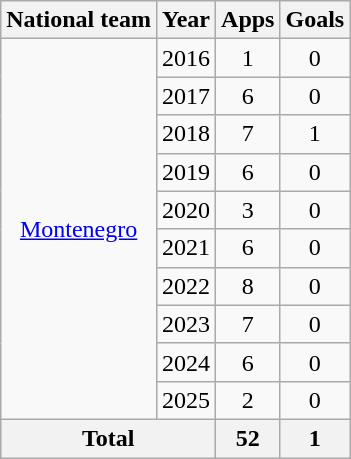<table class="wikitable" style="text-align:center">
<tr>
<th>National team</th>
<th>Year</th>
<th>Apps</th>
<th>Goals</th>
</tr>
<tr>
<td rowspan="10"><a href='#'>Montenegro</a></td>
<td>2016</td>
<td>1</td>
<td>0</td>
</tr>
<tr>
<td>2017</td>
<td>6</td>
<td>0</td>
</tr>
<tr>
<td>2018</td>
<td>7</td>
<td>1</td>
</tr>
<tr>
<td>2019</td>
<td>6</td>
<td>0</td>
</tr>
<tr>
<td>2020</td>
<td>3</td>
<td>0</td>
</tr>
<tr>
<td>2021</td>
<td>6</td>
<td>0</td>
</tr>
<tr>
<td>2022</td>
<td>8</td>
<td>0</td>
</tr>
<tr>
<td>2023</td>
<td>7</td>
<td>0</td>
</tr>
<tr>
<td>2024</td>
<td>6</td>
<td>0</td>
</tr>
<tr>
<td>2025</td>
<td>2</td>
<td>0</td>
</tr>
<tr>
<th colspan="2">Total</th>
<th>52</th>
<th>1</th>
</tr>
</table>
